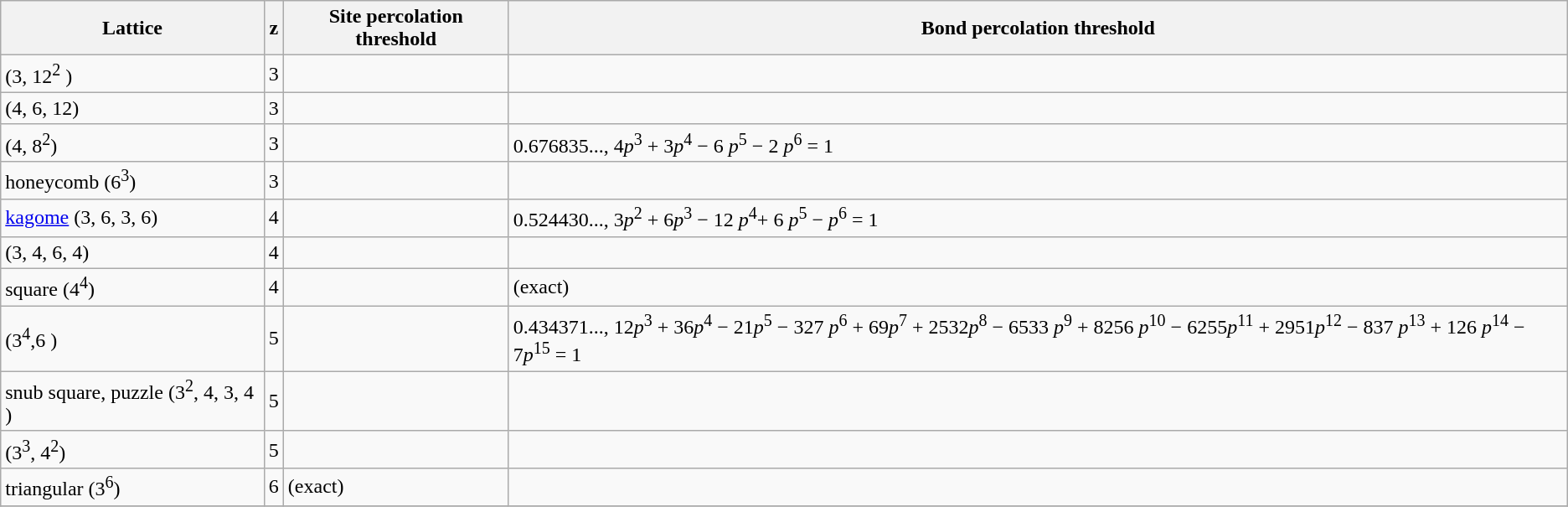<table class="wikitable">
<tr>
<th>Lattice</th>
<th>z</th>
<th>Site percolation threshold</th>
<th>Bond percolation threshold</th>
</tr>
<tr>
<td>(3, 12<sup>2</sup> )</td>
<td>3</td>
<td></td>
<td></td>
</tr>
<tr>
<td>(4, 6, 12)</td>
<td>3</td>
<td></td>
<td></td>
</tr>
<tr>
<td>(4, 8<sup>2</sup>)</td>
<td>3</td>
<td></td>
<td>0.676835..., 4<em>p</em><sup>3</sup> + 3<em>p</em><sup>4</sup> − 6 <em>p</em><sup>5</sup> − 2 <em>p</em><sup>6</sup> = 1</td>
</tr>
<tr>
<td>honeycomb (6<sup>3</sup>)</td>
<td>3</td>
<td></td>
<td></td>
</tr>
<tr>
<td><a href='#'>kagome</a> (3, 6, 3, 6)</td>
<td>4</td>
<td></td>
<td>0.524430..., 3<em>p</em><sup>2</sup> + 6<em>p</em><sup>3</sup> − 12 <em>p</em><sup>4</sup>+ 6 <em>p</em><sup>5</sup> − <em>p</em><sup>6</sup> = 1</td>
</tr>
<tr>
<td>(3, 4, 6, 4)</td>
<td>4</td>
<td></td>
<td></td>
</tr>
<tr>
<td>square (4<sup>4</sup>)</td>
<td>4</td>
<td></td>
<td> (exact)</td>
</tr>
<tr>
<td>(3<sup>4</sup>,6 )</td>
<td>5</td>
<td></td>
<td>0.434371..., 12<em>p</em><sup>3</sup> + 36<em>p</em><sup>4</sup> − 21<em>p</em><sup>5</sup> − 327 <em>p</em><sup>6</sup> + 69<em>p</em><sup>7</sup> + 2532<em>p</em><sup>8</sup> − 6533 <em>p</em><sup>9</sup> + 8256 <em>p</em><sup>10</sup> − 6255<em>p</em><sup>11</sup> +  2951<em>p</em><sup>12</sup> − 837 <em>p</em><sup>13</sup> + 126 <em>p</em><sup>14</sup> − 7<em>p</em><sup>15</sup> = 1 </td>
</tr>
<tr>
<td>snub square, puzzle (3<sup>2</sup>, 4, 3, 4 )</td>
<td>5</td>
<td></td>
<td></td>
</tr>
<tr>
<td>(3<sup>3</sup>, 4<sup>2</sup>)</td>
<td>5</td>
<td></td>
<td></td>
</tr>
<tr>
<td>triangular  (3<sup>6</sup>)</td>
<td>6</td>
<td> (exact)</td>
<td></td>
</tr>
<tr>
</tr>
</table>
